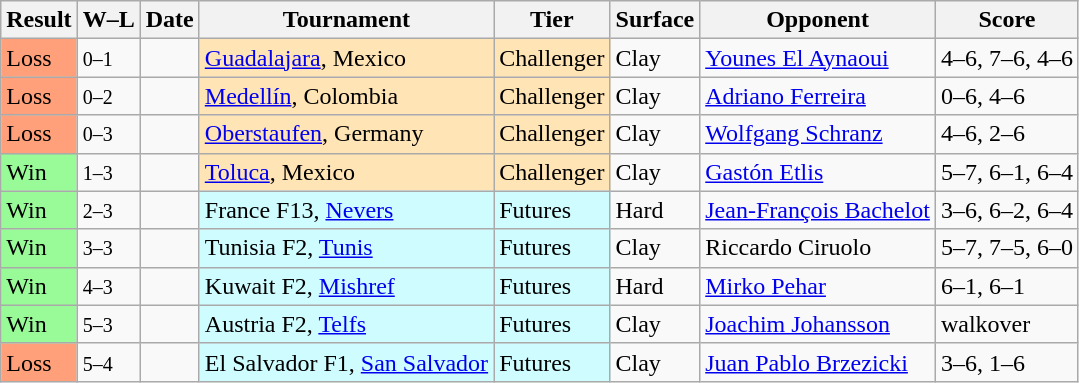<table class="sortable wikitable">
<tr>
<th>Result</th>
<th class="unsortable">W–L</th>
<th>Date</th>
<th>Tournament</th>
<th>Tier</th>
<th>Surface</th>
<th>Opponent</th>
<th class="unsortable">Score</th>
</tr>
<tr>
<td bgcolor=FFA07A>Loss</td>
<td><small>0–1</small></td>
<td></td>
<td style="background:moccasin;"><a href='#'>Guadalajara</a>, Mexico</td>
<td style="background:moccasin;">Challenger</td>
<td>Clay</td>
<td> <a href='#'>Younes El Aynaoui</a></td>
<td>4–6, 7–6, 4–6</td>
</tr>
<tr>
<td bgcolor=FFA07A>Loss</td>
<td><small>0–2</small></td>
<td></td>
<td style="background:moccasin;"><a href='#'>Medellín</a>, Colombia</td>
<td style="background:moccasin;">Challenger</td>
<td>Clay</td>
<td> <a href='#'>Adriano Ferreira</a></td>
<td>0–6, 4–6</td>
</tr>
<tr>
<td bgcolor=FFA07A>Loss</td>
<td><small>0–3</small></td>
<td></td>
<td style="background:moccasin;"><a href='#'>Oberstaufen</a>, Germany</td>
<td style="background:moccasin;">Challenger</td>
<td>Clay</td>
<td> <a href='#'>Wolfgang Schranz</a></td>
<td>4–6, 2–6</td>
</tr>
<tr>
<td bgcolor=98FB98>Win</td>
<td><small>1–3</small></td>
<td></td>
<td style="background:moccasin;"><a href='#'>Toluca</a>, Mexico</td>
<td style="background:moccasin;">Challenger</td>
<td>Clay</td>
<td> <a href='#'>Gastón Etlis</a></td>
<td>5–7, 6–1, 6–4</td>
</tr>
<tr>
<td bgcolor=98FB98>Win</td>
<td><small>2–3</small></td>
<td></td>
<td style="background:#cffcff;">France F13, <a href='#'>Nevers</a></td>
<td style="background:#cffcff;">Futures</td>
<td>Hard</td>
<td> <a href='#'>Jean-François Bachelot</a></td>
<td>3–6, 6–2, 6–4</td>
</tr>
<tr>
<td bgcolor=98FB98>Win</td>
<td><small>3–3</small></td>
<td></td>
<td style="background:#cffcff;">Tunisia F2, <a href='#'>Tunis</a></td>
<td style="background:#cffcff;">Futures</td>
<td>Clay</td>
<td> Riccardo Ciruolo</td>
<td>5–7, 7–5, 6–0</td>
</tr>
<tr>
<td bgcolor=98FB98>Win</td>
<td><small>4–3</small></td>
<td></td>
<td style="background:#cffcff;">Kuwait F2, <a href='#'>Mishref</a></td>
<td style="background:#cffcff;">Futures</td>
<td>Hard</td>
<td> <a href='#'>Mirko Pehar</a></td>
<td>6–1, 6–1</td>
</tr>
<tr>
<td bgcolor=98FB98>Win</td>
<td><small>5–3</small></td>
<td></td>
<td style="background:#cffcff;">Austria F2, <a href='#'>Telfs</a></td>
<td style="background:#cffcff;">Futures</td>
<td>Clay</td>
<td> <a href='#'>Joachim Johansson</a></td>
<td>walkover</td>
</tr>
<tr>
<td bgcolor=FFA07A>Loss</td>
<td><small>5–4</small></td>
<td></td>
<td style="background:#cffcff;">El Salvador F1, <a href='#'>San Salvador</a></td>
<td style="background:#cffcff;">Futures</td>
<td>Clay</td>
<td> <a href='#'>Juan Pablo Brzezicki</a></td>
<td>3–6, 1–6</td>
</tr>
</table>
